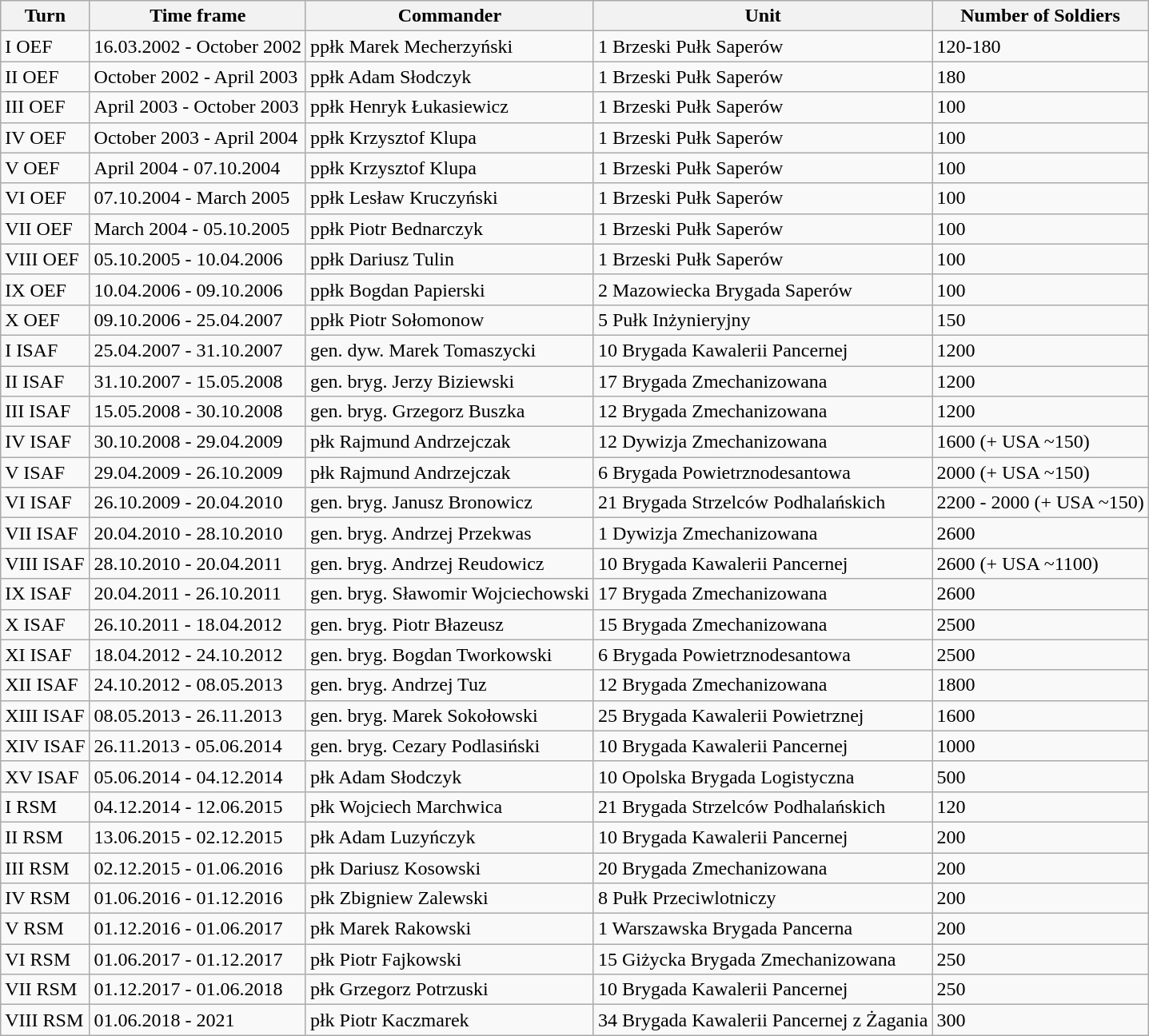<table class="wikitable">
<tr>
<th>Turn</th>
<th>Time frame</th>
<th>Commander</th>
<th>Unit</th>
<th>Number of Soldiers</th>
</tr>
<tr>
<td>I OEF</td>
<td>16.03.2002 - October 2002</td>
<td>ppłk Marek Mecherzyński</td>
<td>1 Brzeski Pułk Saperów</td>
<td>120-180</td>
</tr>
<tr>
<td>II OEF</td>
<td>October 2002 - April 2003</td>
<td>ppłk Adam Słodczyk</td>
<td>1 Brzeski Pułk Saperów</td>
<td>180</td>
</tr>
<tr>
<td>III OEF</td>
<td>April 2003 - October 2003</td>
<td>ppłk Henryk Łukasiewicz</td>
<td>1 Brzeski Pułk Saperów</td>
<td>100</td>
</tr>
<tr>
<td>IV OEF</td>
<td>October 2003 - April 2004</td>
<td>ppłk Krzysztof Klupa</td>
<td>1 Brzeski Pułk Saperów</td>
<td>100</td>
</tr>
<tr>
<td>V OEF</td>
<td>April 2004 - 07.10.2004</td>
<td>ppłk Krzysztof Klupa</td>
<td>1 Brzeski Pułk Saperów</td>
<td>100</td>
</tr>
<tr>
<td>VI OEF</td>
<td>07.10.2004 - March 2005</td>
<td>ppłk Lesław Kruczyński</td>
<td>1 Brzeski Pułk Saperów</td>
<td>100</td>
</tr>
<tr>
<td>VII OEF</td>
<td>March 2004 - 05.10.2005</td>
<td>ppłk Piotr Bednarczyk</td>
<td>1 Brzeski Pułk Saperów</td>
<td>100</td>
</tr>
<tr>
<td>VIII OEF</td>
<td>05.10.2005 - 10.04.2006</td>
<td>ppłk Dariusz Tulin</td>
<td>1 Brzeski Pułk Saperów</td>
<td>100</td>
</tr>
<tr>
<td>IX OEF</td>
<td>10.04.2006 - 09.10.2006</td>
<td>ppłk Bogdan Papierski</td>
<td>2 Mazowiecka Brygada Saperów</td>
<td>100</td>
</tr>
<tr>
<td>X OEF</td>
<td>09.10.2006 - 25.04.2007</td>
<td>ppłk Piotr Sołomonow</td>
<td>5 Pułk Inżynieryjny</td>
<td>150</td>
</tr>
<tr>
<td>I ISAF</td>
<td>25.04.2007 - 31.10.2007</td>
<td>gen. dyw. Marek Tomaszycki</td>
<td>10 Brygada Kawalerii Pancernej</td>
<td>1200</td>
</tr>
<tr>
<td>II ISAF</td>
<td>31.10.2007 - 15.05.2008</td>
<td>gen. bryg. Jerzy Biziewski</td>
<td>17 Brygada Zmechanizowana</td>
<td>1200</td>
</tr>
<tr>
<td>III ISAF</td>
<td>15.05.2008 - 30.10.2008</td>
<td>gen. bryg. Grzegorz Buszka</td>
<td>12 Brygada Zmechanizowana</td>
<td>1200</td>
</tr>
<tr>
<td>IV ISAF</td>
<td>30.10.2008 - 29.04.2009</td>
<td>płk Rajmund Andrzejczak</td>
<td>12 Dywizja Zmechanizowana</td>
<td>1600 (+ USA ~150)</td>
</tr>
<tr>
<td>V ISAF</td>
<td>29.04.2009 - 26.10.2009</td>
<td>płk Rajmund Andrzejczak</td>
<td>6 Brygada Powietrznodesantowa</td>
<td>2000 (+ USA ~150)</td>
</tr>
<tr>
<td>VI ISAF</td>
<td>26.10.2009 - 20.04.2010</td>
<td>gen. bryg. Janusz Bronowicz</td>
<td>21 Brygada Strzelców Podhalańskich</td>
<td>2200 - 2000 (+ USA ~150)</td>
</tr>
<tr>
<td>VII ISAF</td>
<td>20.04.2010 - 28.10.2010</td>
<td>gen. bryg. Andrzej Przekwas</td>
<td>1 Dywizja Zmechanizowana</td>
<td>2600</td>
</tr>
<tr>
<td>VIII ISAF</td>
<td>28.10.2010 - 20.04.2011</td>
<td>gen. bryg. Andrzej Reudowicz</td>
<td>10 Brygada Kawalerii Pancernej</td>
<td>2600 (+ USA ~1100)</td>
</tr>
<tr>
<td>IX ISAF</td>
<td>20.04.2011 - 26.10.2011</td>
<td>gen. bryg. Sławomir Wojciechowski</td>
<td>17 Brygada Zmechanizowana</td>
<td>2600</td>
</tr>
<tr>
<td>X ISAF</td>
<td>26.10.2011 - 18.04.2012</td>
<td>gen. bryg. Piotr Błazeusz</td>
<td>15 Brygada Zmechanizowana</td>
<td>2500</td>
</tr>
<tr>
<td>XI ISAF</td>
<td>18.04.2012 - 24.10.2012</td>
<td>gen. bryg. Bogdan Tworkowski</td>
<td>6 Brygada Powietrznodesantowa</td>
<td>2500</td>
</tr>
<tr>
<td>XII ISAF</td>
<td>24.10.2012 - 08.05.2013</td>
<td>gen. bryg. Andrzej Tuz</td>
<td>12 Brygada Zmechanizowana</td>
<td>1800</td>
</tr>
<tr>
<td>XIII ISAF</td>
<td>08.05.2013 - 26.11.2013</td>
<td>gen. bryg. Marek Sokołowski</td>
<td>25 Brygada Kawalerii Powietrznej</td>
<td>1600</td>
</tr>
<tr>
<td>XIV ISAF</td>
<td>26.11.2013 - 05.06.2014</td>
<td>gen. bryg. Cezary Podlasiński</td>
<td>10 Brygada Kawalerii Pancernej</td>
<td>1000</td>
</tr>
<tr>
<td>XV ISAF</td>
<td>05.06.2014 - 04.12.2014</td>
<td>płk Adam Słodczyk</td>
<td>10 Opolska Brygada Logistyczna</td>
<td>500</td>
</tr>
<tr>
<td>I RSM</td>
<td>04.12.2014 - 12.06.2015</td>
<td>płk Wojciech Marchwica</td>
<td>21 Brygada Strzelców Podhalańskich</td>
<td>120</td>
</tr>
<tr>
<td>II RSM</td>
<td>13.06.2015 - 02.12.2015</td>
<td>płk Adam Luzyńczyk</td>
<td>10 Brygada Kawalerii Pancernej</td>
<td>200</td>
</tr>
<tr>
<td>III RSM</td>
<td>02.12.2015 - 01.06.2016</td>
<td>płk Dariusz Kosowski</td>
<td>20 Brygada Zmechanizowana</td>
<td>200</td>
</tr>
<tr>
<td>IV RSM</td>
<td>01.06.2016 - 01.12.2016</td>
<td>płk Zbigniew Zalewski</td>
<td>8 Pułk Przeciwlotniczy</td>
<td>200</td>
</tr>
<tr>
<td>V RSM</td>
<td>01.12.2016 - 01.06.2017</td>
<td>płk Marek Rakowski</td>
<td>1 Warszawska Brygada Pancerna</td>
<td>200</td>
</tr>
<tr>
<td>VI RSM</td>
<td>01.06.2017 - 01.12.2017</td>
<td>płk Piotr Fajkowski</td>
<td>15 Giżycka Brygada Zmechanizowana</td>
<td>250</td>
</tr>
<tr>
<td>VII RSM</td>
<td>01.12.2017 - 01.06.2018</td>
<td>płk Grzegorz Potrzuski</td>
<td>10 Brygada Kawalerii Pancernej</td>
<td>250</td>
</tr>
<tr>
<td>VIII RSM</td>
<td>01.06.2018 - 2021</td>
<td>płk Piotr Kaczmarek</td>
<td>34 Brygada Kawalerii Pancernej z Żagania</td>
<td>300</td>
</tr>
</table>
